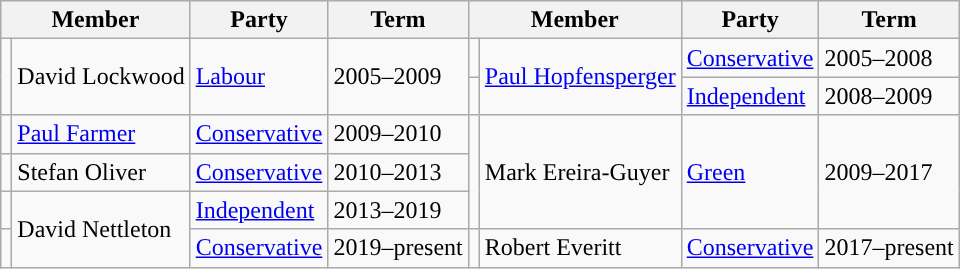<table class="wikitable">
<tr>
<th colspan="2">Member</th>
<th>Party</th>
<th>Term</th>
<th colspan="2">Member</th>
<th>Party</th>
<th>Term</th>
</tr>
<tr>
<td rowspan="2" style="background-color: "></td>
<td rowspan="2">David Lockwood</td>
<td rowspan="2"><a href='#'>Labour</a></td>
<td rowspan="2">2005–2009</td>
<td style="background-color: "></td>
<td rowspan="2"><a href='#'>Paul Hopfensperger</a></td>
<td><a href='#'>Conservative</a></td>
<td>2005–2008</td>
</tr>
<tr>
<td style="background-color: "></td>
<td><a href='#'>Independent</a></td>
<td>2008–2009</td>
</tr>
<tr>
<td style="background-color: "></td>
<td><a href='#'>Paul Farmer</a></td>
<td><a href='#'>Conservative</a></td>
<td>2009–2010</td>
<td rowspan="3" style="background-color: "></td>
<td rowspan="3">Mark Ereira-Guyer</td>
<td rowspan="3"><a href='#'>Green</a></td>
<td rowspan="3">2009–2017</td>
</tr>
<tr>
<td style="background-color: "></td>
<td>Stefan Oliver</td>
<td><a href='#'>Conservative</a></td>
<td>2010–2013</td>
</tr>
<tr>
<td style="background-color: "></td>
<td rowspan="2">David Nettleton</td>
<td><a href='#'>Independent</a></td>
<td>2013–2019</td>
</tr>
<tr>
<td style="background-color: "></td>
<td><a href='#'>Conservative</a></td>
<td>2019–present</td>
<td style="background-color: "></td>
<td>Robert Everitt</td>
<td><a href='#'>Conservative</a></td>
<td>2017–present</td>
</tr>
</table>
